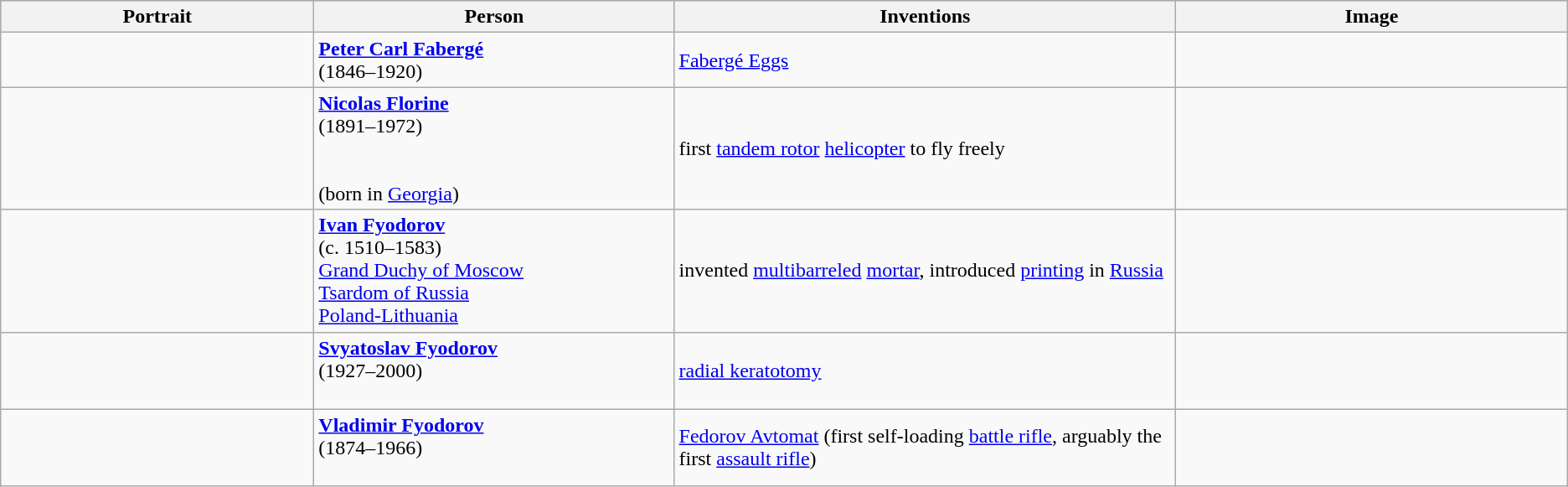<table class="wikitable">
<tr style="background:#ccc;">
<th width=20%>Portrait</th>
<th width=23%>Person</th>
<th width=32%>Inventions</th>
<th width=25%>Image</th>
</tr>
<tr>
<td align=center></td>
<td><strong><a href='#'>Peter Carl Fabergé</a></strong><br> (1846–1920) <br></td>
<td><a href='#'>Fabergé Eggs</a></td>
<td align=center></td>
</tr>
<tr>
<td align=center></td>
<td><strong><a href='#'>Nicolas Florine</a></strong><br> (1891–1972) <br> <br><br>(born in <a href='#'>Georgia</a>)</td>
<td>first <a href='#'>tandem rotor</a> <a href='#'>helicopter</a> to fly freely</td>
<td align=center></td>
</tr>
<tr>
<td align=center></td>
<td><strong><a href='#'>Ivan Fyodorov</a></strong><br> (c. 1510–1583) <br> <a href='#'>Grand Duchy of Moscow</a><br> <a href='#'>Tsardom of Russia</a><br> <a href='#'>Poland-Lithuania</a></td>
<td>invented <a href='#'>multibarreled</a> <a href='#'>mortar</a>, introduced <a href='#'>printing</a> in <a href='#'>Russia</a></td>
<td align=center></td>
</tr>
<tr>
<td align=center></td>
<td><strong><a href='#'>Svyatoslav Fyodorov</a></strong><br> (1927–2000) <br><br></td>
<td><a href='#'>radial keratotomy</a></td>
<td align=center></td>
</tr>
<tr>
<td align=center></td>
<td><strong><a href='#'>Vladimir Fyodorov</a></strong> <br> (1874–1966)<br><br></td>
<td><a href='#'>Fedorov Avtomat</a> (first self-loading <a href='#'>battle rifle</a>, arguably the first <a href='#'>assault rifle</a>)</td>
<td align=center></td>
</tr>
</table>
